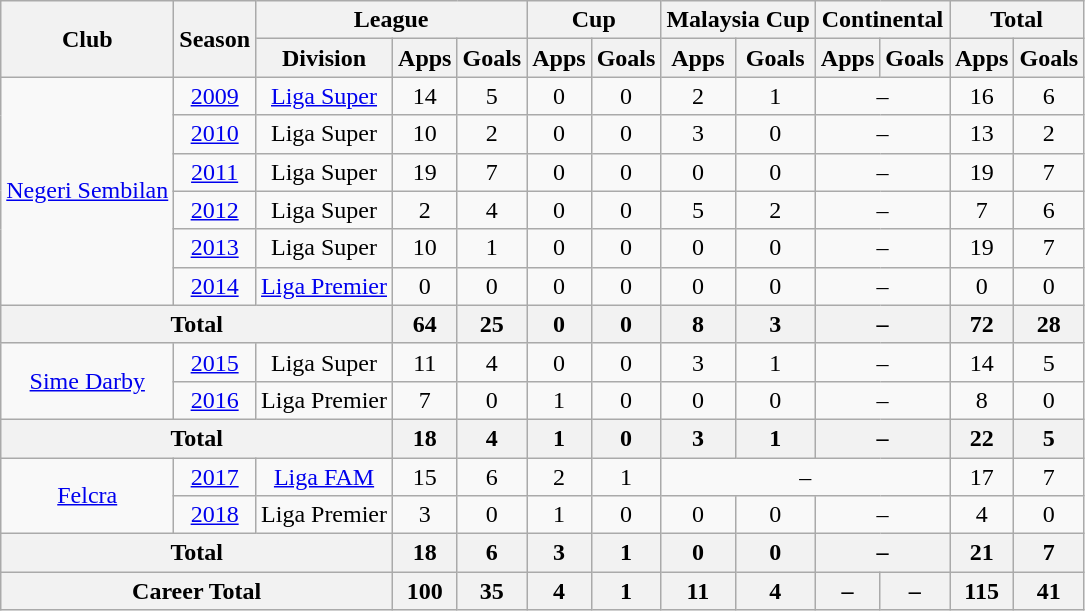<table class=wikitable style="text-align:center">
<tr>
<th rowspan=2>Club</th>
<th rowspan=2>Season</th>
<th colspan=3>League</th>
<th colspan=2>Cup</th>
<th colspan=2>Malaysia Cup</th>
<th colspan=2>Continental</th>
<th colspan=2>Total</th>
</tr>
<tr>
<th>Division</th>
<th>Apps</th>
<th>Goals</th>
<th>Apps</th>
<th>Goals</th>
<th>Apps</th>
<th>Goals</th>
<th>Apps</th>
<th>Goals</th>
<th>Apps</th>
<th>Goals</th>
</tr>
<tr>
<td rowspan=6><a href='#'>Negeri Sembilan</a></td>
<td><a href='#'>2009</a></td>
<td><a href='#'>Liga Super</a></td>
<td>14</td>
<td>5</td>
<td>0</td>
<td>0</td>
<td>2</td>
<td>1</td>
<td colspan=2>–</td>
<td>16</td>
<td>6</td>
</tr>
<tr>
<td><a href='#'>2010</a></td>
<td>Liga Super</td>
<td>10</td>
<td>2</td>
<td>0</td>
<td>0</td>
<td>3</td>
<td>0</td>
<td colspan=2>–</td>
<td>13</td>
<td>2</td>
</tr>
<tr>
<td><a href='#'>2011</a></td>
<td>Liga Super</td>
<td>19</td>
<td>7</td>
<td>0</td>
<td>0</td>
<td>0</td>
<td>0</td>
<td colspan=2>–</td>
<td>19</td>
<td>7</td>
</tr>
<tr>
<td><a href='#'>2012</a></td>
<td>Liga Super</td>
<td>2</td>
<td>4</td>
<td>0</td>
<td>0</td>
<td>5</td>
<td>2</td>
<td colspan=2>–</td>
<td>7</td>
<td>6</td>
</tr>
<tr>
<td><a href='#'>2013</a></td>
<td>Liga Super</td>
<td>10</td>
<td>1</td>
<td>0</td>
<td>0</td>
<td>0</td>
<td>0</td>
<td colspan=2>–</td>
<td>19</td>
<td>7</td>
</tr>
<tr>
<td><a href='#'>2014</a></td>
<td><a href='#'>Liga Premier</a></td>
<td>0</td>
<td>0</td>
<td>0</td>
<td>0</td>
<td>0</td>
<td>0</td>
<td colspan=2>–</td>
<td>0</td>
<td>0</td>
</tr>
<tr>
<th colspan="3">Total</th>
<th>64</th>
<th>25</th>
<th>0</th>
<th>0</th>
<th>8</th>
<th>3</th>
<th colspan=2>–</th>
<th>72</th>
<th>28</th>
</tr>
<tr>
<td rowspan=2><a href='#'>Sime Darby</a></td>
<td><a href='#'>2015</a></td>
<td>Liga Super</td>
<td>11</td>
<td>4</td>
<td>0</td>
<td>0</td>
<td>3</td>
<td>1</td>
<td colspan=2>–</td>
<td>14</td>
<td>5</td>
</tr>
<tr>
<td><a href='#'>2016</a></td>
<td>Liga Premier</td>
<td>7</td>
<td>0</td>
<td>1</td>
<td>0</td>
<td>0</td>
<td>0</td>
<td colspan=2>–</td>
<td>8</td>
<td>0</td>
</tr>
<tr>
<th colspan="3">Total</th>
<th>18</th>
<th>4</th>
<th>1</th>
<th>0</th>
<th>3</th>
<th>1</th>
<th colspan=2>–</th>
<th>22</th>
<th>5</th>
</tr>
<tr>
<td rowspan=2><a href='#'>Felcra</a></td>
<td><a href='#'>2017</a></td>
<td><a href='#'>Liga FAM</a></td>
<td>15</td>
<td>6</td>
<td>2</td>
<td>1</td>
<td colspan=4>–</td>
<td>17</td>
<td>7</td>
</tr>
<tr>
<td><a href='#'>2018</a></td>
<td>Liga Premier</td>
<td>3</td>
<td>0</td>
<td>1</td>
<td>0</td>
<td>0</td>
<td>0</td>
<td colspan=2>–</td>
<td>4</td>
<td>0</td>
</tr>
<tr>
<th colspan="3">Total</th>
<th>18</th>
<th>6</th>
<th>3</th>
<th>1</th>
<th>0</th>
<th>0</th>
<th colspan=2>–</th>
<th>21</th>
<th>7</th>
</tr>
<tr>
<th colspan="3">Career Total</th>
<th>100</th>
<th>35</th>
<th>4</th>
<th>1</th>
<th>11</th>
<th>4</th>
<th>–</th>
<th>–</th>
<th>115</th>
<th>41</th>
</tr>
</table>
